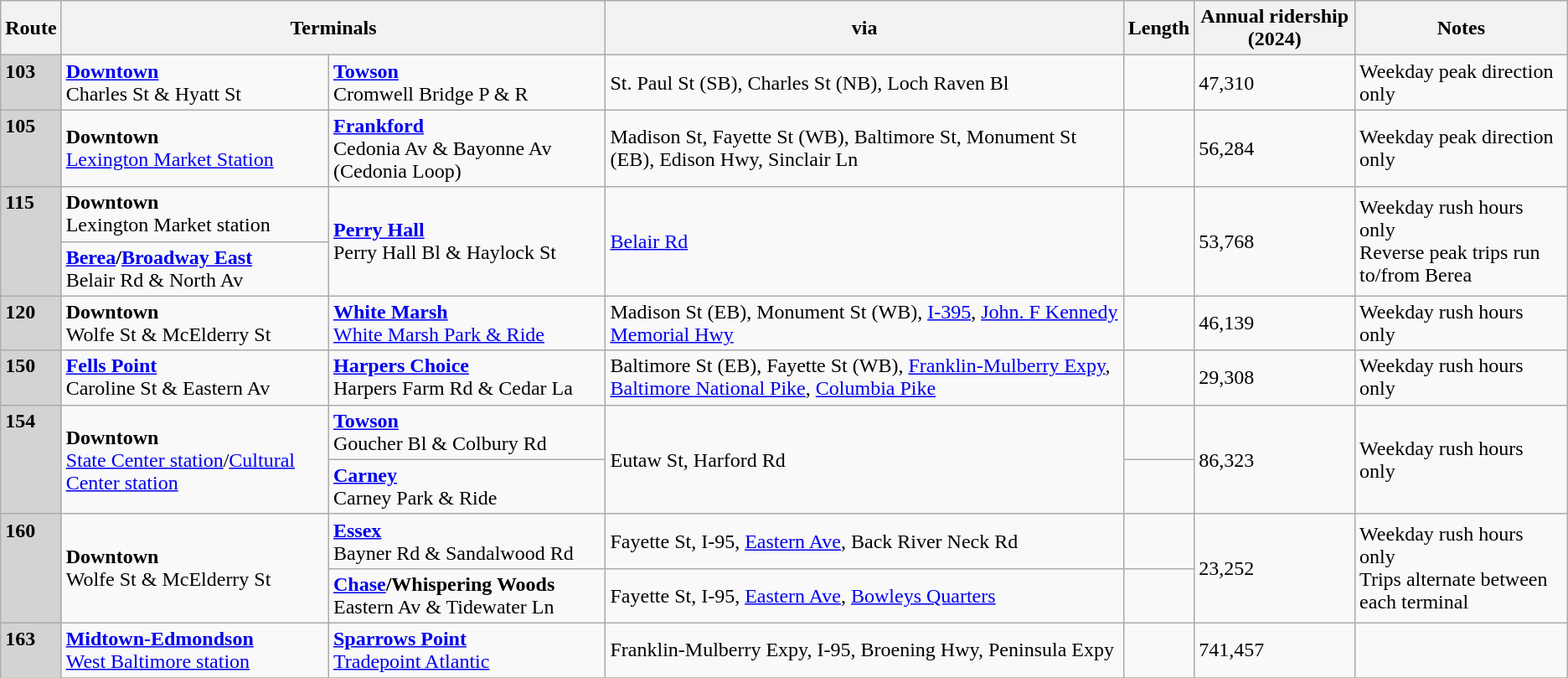<table class="wikitable sortable">
<tr>
<th>Route</th>
<th colspan="2">Terminals</th>
<th>via</th>
<th>Length</th>
<th>Annual ridership (2024)</th>
<th>Notes</th>
</tr>
<tr>
<td style="background:lightgray; color:black; vertical-align:top"><div><strong>103</strong></div></td>
<td><strong><a href='#'>Downtown</a></strong><br>Charles St & Hyatt St</td>
<td><strong><a href='#'>Towson</a></strong><br>Cromwell Bridge P & R</td>
<td>St. Paul St (SB), Charles St (NB), Loch Raven Bl</td>
<td></td>
<td>47,310</td>
<td>Weekday peak direction only</td>
</tr>
<tr>
<td style="background:lightgray; color:black; vertical-align:top"><div><strong>105</strong></div></td>
<td><strong>Downtown</strong><br><a href='#'>Lexington Market Station</a></td>
<td><strong><a href='#'>Frankford</a></strong><br>Cedonia Av & Bayonne Av (Cedonia Loop)</td>
<td>Madison St, Fayette St (WB), Baltimore St, Monument St (EB), Edison Hwy, Sinclair Ln</td>
<td></td>
<td>56,284</td>
<td>Weekday peak direction only</td>
</tr>
<tr>
<td style="background:lightgray; color:black; vertical-align:top" rowspan="2"><div><strong>115</strong></div></td>
<td><strong>Downtown</strong><br>Lexington Market station</td>
<td rowspan="2"><strong><a href='#'>Perry Hall</a></strong><br>Perry Hall Bl & Haylock St</td>
<td rowspan="2"><a href='#'>Belair Rd</a></td>
<td rowspan="2"></td>
<td rowspan="2">53,768</td>
<td rowspan="2">Weekday rush hours only<br>Reverse peak trips run to/from Berea</td>
</tr>
<tr>
<td><strong><a href='#'>Berea</a>/<a href='#'>Broadway East</a></strong><br>Belair Rd & North Av</td>
</tr>
<tr>
<td style="background:lightgray; color:black; vertical-align:top"><div><strong>120</strong></div></td>
<td><strong>Downtown</strong><br>Wolfe St & McElderry St</td>
<td><strong><a href='#'>White Marsh</a></strong><br><a href='#'>White Marsh Park & Ride</a></td>
<td>Madison St (EB), Monument St (WB), <a href='#'>I-395</a>, <a href='#'>John. F Kennedy Memorial Hwy</a></td>
<td></td>
<td>46,139</td>
<td>Weekday rush hours only</td>
</tr>
<tr>
<td style="background:lightgray; color:black; vertical-align:top"><div><strong>150</strong></div></td>
<td><strong><a href='#'>Fells Point</a></strong><br>Caroline St & Eastern Av</td>
<td><strong><a href='#'>Harpers Choice</a></strong><br>Harpers Farm Rd & Cedar La</td>
<td>Baltimore St (EB), Fayette St (WB), <a href='#'>Franklin-Mulberry Expy</a>, <a href='#'>Baltimore National Pike</a>, <a href='#'>Columbia Pike</a></td>
<td></td>
<td>29,308</td>
<td>Weekday rush hours only</td>
</tr>
<tr>
<td style="background:lightgray; color:black; vertical-align:top" rowspan="2"><div><strong>154</strong></div></td>
<td rowspan="2"><strong>Downtown</strong><br><a href='#'>State Center station</a>/<a href='#'>Cultural Center station</a></td>
<td><strong><a href='#'>Towson</a></strong><br>Goucher Bl & Colbury Rd</td>
<td rowspan="2">Eutaw St, Harford Rd</td>
<td></td>
<td rowspan="2">86,323</td>
<td rowspan="2">Weekday rush hours only</td>
</tr>
<tr>
<td><strong><a href='#'>Carney</a></strong><br> Carney Park & Ride</td>
<td></td>
</tr>
<tr>
<td rowspan="2" style="background:lightgray; color:black; vertical-align:top" rowspan="2"><div><strong>160</strong></div></td>
<td rowspan="2"><strong>Downtown</strong><br>Wolfe St & McElderry St</td>
<td><strong><a href='#'>Essex</a></strong><br>Bayner Rd & Sandalwood Rd</td>
<td>Fayette St, I-95, <a href='#'>Eastern Ave</a>, Back River Neck Rd</td>
<td></td>
<td rowspan="2">23,252</td>
<td rowspan="2">Weekday rush hours only<br>Trips alternate between each terminal</td>
</tr>
<tr>
<td><strong><a href='#'>Chase</a>/Whispering Woods</strong><br>Eastern Av & Tidewater Ln</td>
<td>Fayette St, I-95, <a href='#'>Eastern Ave</a>, <a href='#'>Bowleys Quarters</a></td>
<td></td>
</tr>
<tr>
<td style="background:lightgray; color:black; vertical-align:top" rowspan="2"><div><strong>163</strong></div></td>
<td><strong><a href='#'>Midtown-Edmondson</a></strong><br><a href='#'>West Baltimore station</a></td>
<td><strong><a href='#'>Sparrows Point</a></strong><br><a href='#'>Tradepoint Atlantic</a></td>
<td>Franklin-Mulberry Expy, I-95, Broening Hwy, Peninsula Expy</td>
<td></td>
<td>741,457</td>
<td></td>
</tr>
<tr>
</tr>
</table>
